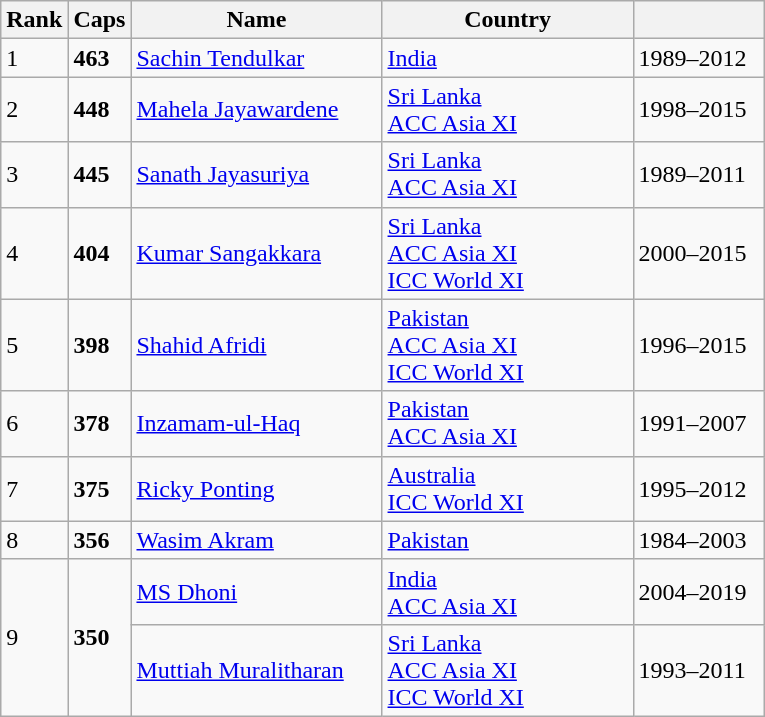<table class="sortable wikitable">
<tr>
<th width="10px">Rank</th>
<th width="10px">Caps</th>
<th width="160px">Name</th>
<th width="160px">Country</th>
<th width="80px"></th>
</tr>
<tr>
<td>1</td>
<td><strong>463</strong></td>
<td><a href='#'>Sachin Tendulkar</a></td>
<td> <a href='#'>India</a></td>
<td>1989–2012</td>
</tr>
<tr>
<td>2</td>
<td><strong>448</strong></td>
<td><a href='#'>Mahela Jayawardene</a></td>
<td> <a href='#'>Sri Lanka</a> <br> <a href='#'>ACC Asia XI</a></td>
<td>1998–2015</td>
</tr>
<tr>
<td>3</td>
<td><strong>445</strong></td>
<td><a href='#'>Sanath Jayasuriya</a></td>
<td> <a href='#'>Sri Lanka</a> <br> <a href='#'>ACC Asia XI</a></td>
<td>1989–2011</td>
</tr>
<tr>
<td>4</td>
<td><strong>404</strong></td>
<td><a href='#'>Kumar Sangakkara</a></td>
<td> <a href='#'>Sri Lanka</a> <br> <a href='#'>ACC Asia XI</a> <br> <a href='#'>ICC World XI</a></td>
<td>2000–2015</td>
</tr>
<tr>
<td>5</td>
<td><strong>398</strong></td>
<td><a href='#'>Shahid Afridi</a></td>
<td> <a href='#'>Pakistan</a> <br> <a href='#'>ACC Asia XI</a> <br> <a href='#'>ICC World XI</a></td>
<td>1996–2015</td>
</tr>
<tr>
<td>6</td>
<td><strong>378</strong></td>
<td><a href='#'>Inzamam-ul-Haq</a></td>
<td> <a href='#'>Pakistan</a> <br> <a href='#'>ACC Asia XI</a></td>
<td>1991–2007</td>
</tr>
<tr>
<td>7</td>
<td><strong>375</strong></td>
<td><a href='#'>Ricky Ponting</a></td>
<td> <a href='#'>Australia</a> <br> <a href='#'>ICC World XI</a></td>
<td>1995–2012</td>
</tr>
<tr>
<td>8</td>
<td><strong>356</strong></td>
<td><a href='#'>Wasim Akram</a></td>
<td> <a href='#'>Pakistan</a></td>
<td>1984–2003</td>
</tr>
<tr>
<td rowspan=2>9</td>
<td rowspan=2><strong>350</strong></td>
<td><a href='#'>MS Dhoni</a></td>
<td> <a href='#'>India</a> <br> <a href='#'>ACC Asia XI</a></td>
<td>2004–2019</td>
</tr>
<tr>
<td><a href='#'>Muttiah Muralitharan</a></td>
<td> <a href='#'>Sri Lanka</a> <br> <a href='#'>ACC Asia XI</a> <br> <a href='#'>ICC World XI</a></td>
<td>1993–2011</td>
</tr>
</table>
